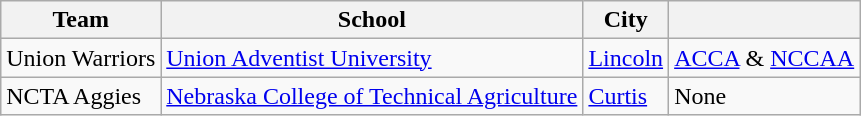<table class="sortable wikitable">
<tr>
<th>Team</th>
<th>School</th>
<th>City</th>
<th></th>
</tr>
<tr>
<td>Union Warriors</td>
<td><a href='#'>Union Adventist University</a></td>
<td><a href='#'>Lincoln</a></td>
<td><a href='#'>ACCA</a> & <a href='#'>NCCAA</a></td>
</tr>
<tr>
<td>NCTA Aggies</td>
<td><a href='#'>Nebraska College of Technical Agriculture</a></td>
<td><a href='#'>Curtis</a></td>
<td>None</td>
</tr>
</table>
